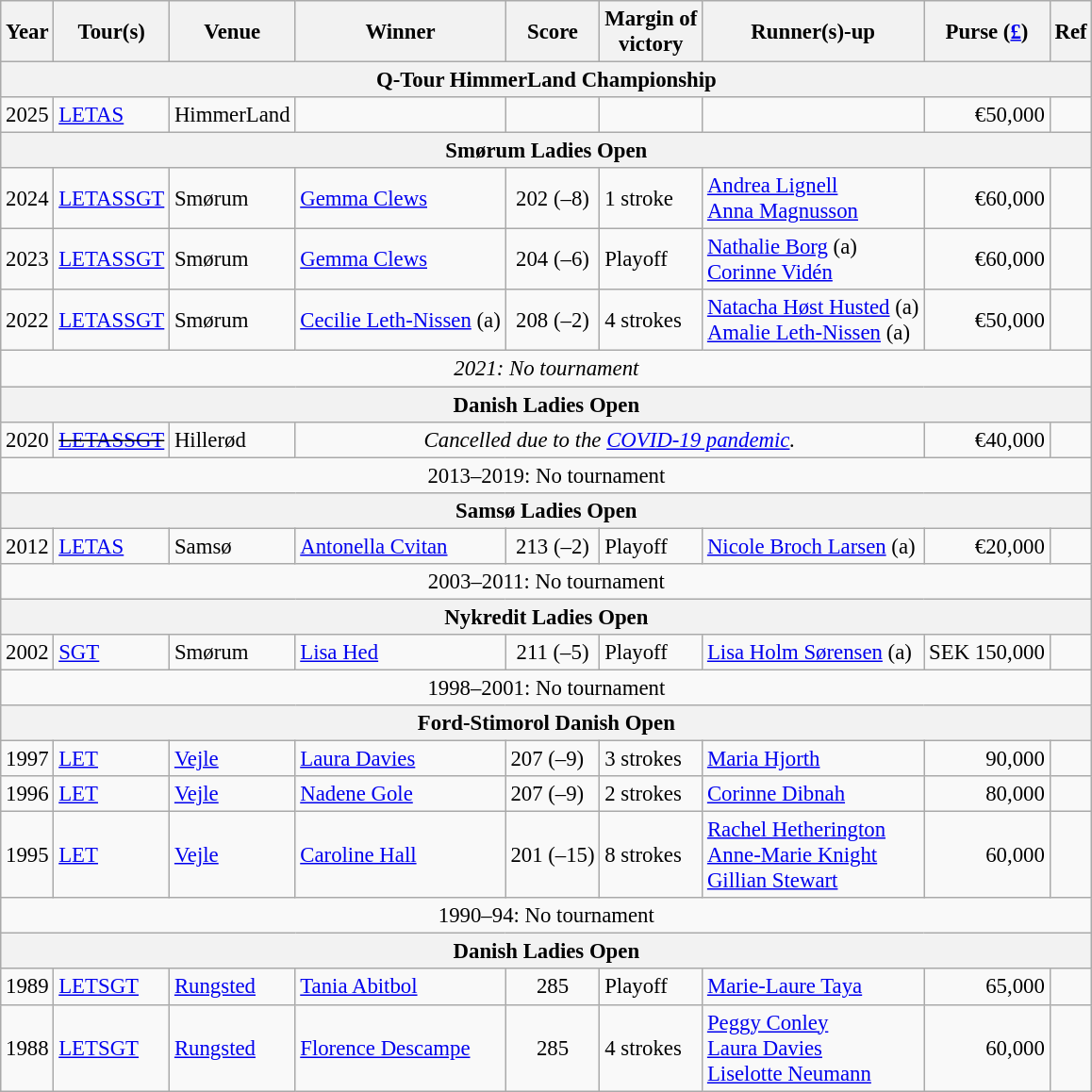<table class=wikitable style="font-size:95%">
<tr>
<th>Year</th>
<th>Tour(s)</th>
<th>Venue</th>
<th>Winner</th>
<th>Score</th>
<th>Margin of<br>victory</th>
<th>Runner(s)-up</th>
<th>Purse (<a href='#'>£</a>)</th>
<th>Ref</th>
</tr>
<tr>
<th colspan=9>Q-Tour HimmerLand Championship</th>
</tr>
<tr>
<td align=center>2025</td>
<td><a href='#'>LETAS</a></td>
<td>HimmerLand</td>
<td></td>
<td align=center></td>
<td></td>
<td></td>
<td align=right>€50,000</td>
<td></td>
</tr>
<tr>
<th colspan=9>Smørum Ladies Open</th>
</tr>
<tr>
<td align=center>2024</td>
<td><a href='#'>LETAS</a><a href='#'>SGT</a></td>
<td>Smørum</td>
<td> <a href='#'>Gemma Clews</a></td>
<td align=center>202 (–8)</td>
<td>1 stroke</td>
<td> <a href='#'>Andrea Lignell</a><br> <a href='#'>Anna Magnusson</a></td>
<td align=right>€60,000</td>
<td></td>
</tr>
<tr>
<td align=center>2023</td>
<td><a href='#'>LETAS</a><a href='#'>SGT</a></td>
<td>Smørum</td>
<td> <a href='#'>Gemma Clews</a></td>
<td align=center>204 (–6)</td>
<td>Playoff</td>
<td> <a href='#'>Nathalie Borg</a> (a)<br> <a href='#'>Corinne Vidén</a></td>
<td align=right>€60,000</td>
<td></td>
</tr>
<tr>
<td align=center>2022</td>
<td><a href='#'>LETAS</a><a href='#'>SGT</a></td>
<td>Smørum</td>
<td> <a href='#'>Cecilie Leth-Nissen</a> (a)</td>
<td align=center>208 (–2)</td>
<td>4 strokes</td>
<td> <a href='#'>Natacha Høst Husted</a> (a)<br> <a href='#'>Amalie Leth-Nissen</a> (a)</td>
<td align=right>€50,000</td>
<td></td>
</tr>
<tr>
<td colspan=9 align=center><em>2021: No tournament</em></td>
</tr>
<tr>
<th colspan=9>Danish Ladies Open</th>
</tr>
<tr>
<td align=center>2020</td>
<td><s><a href='#'>LETAS</a><a href='#'>SGT</a></s></td>
<td>Hillerød</td>
<td colspan=4 align=center><em>Cancelled due to the <a href='#'>COVID-19 pandemic</a>.</td>
<td align=right>€40,000</td>
<td></td>
</tr>
<tr>
<td colspan=9 align=center></em>2013–2019: No tournament<em></td>
</tr>
<tr>
<th colspan=9>Samsø Ladies Open</th>
</tr>
<tr>
<td align=center>2012</td>
<td><a href='#'>LETAS</a></td>
<td>Samsø</td>
<td> <a href='#'>Antonella Cvitan</a></td>
<td align=center>213 (–2)</td>
<td>Playoff</td>
<td> <a href='#'>Nicole Broch Larsen</a> (a)</td>
<td align=right>€20,000</td>
<td></td>
</tr>
<tr>
<td colspan=9 align=center></em>2003–2011: No tournament<em></td>
</tr>
<tr>
<th colspan=9>Nykredit Ladies Open</th>
</tr>
<tr>
<td align=center>2002</td>
<td><a href='#'>SGT</a></td>
<td>Smørum</td>
<td> <a href='#'>Lisa Hed</a></td>
<td align=center>211 (–5)</td>
<td>Playoff</td>
<td> <a href='#'>Lisa Holm Sørensen</a> (a)</td>
<td align=right>SEK 150,000</td>
<td></td>
</tr>
<tr>
<td colspan=9 align=center></em>1998–2001: No tournament<em></td>
</tr>
<tr>
<th colspan=9>Ford-Stimorol Danish Open</th>
</tr>
<tr>
<td>1997</td>
<td><a href='#'>LET</a></td>
<td><a href='#'>Vejle</a></td>
<td> <a href='#'>Laura Davies</a></td>
<td>207 (–9)</td>
<td>3 strokes</td>
<td> <a href='#'>Maria Hjorth</a></td>
<td align=right>90,000</td>
<td></td>
</tr>
<tr>
<td>1996</td>
<td><a href='#'>LET</a></td>
<td><a href='#'>Vejle</a></td>
<td> <a href='#'>Nadene Gole</a></td>
<td>207 (–9)</td>
<td>2 strokes</td>
<td> <a href='#'>Corinne Dibnah</a></td>
<td align=right>80,000</td>
<td></td>
</tr>
<tr>
<td>1995</td>
<td><a href='#'>LET</a></td>
<td><a href='#'>Vejle</a></td>
<td> <a href='#'>Caroline Hall</a></td>
<td>201 (–15)</td>
<td>8 strokes</td>
<td> <a href='#'>Rachel Hetherington</a><br> <a href='#'>Anne-Marie Knight</a><br> <a href='#'>Gillian Stewart</a></td>
<td align=right>60,000</td>
<td></td>
</tr>
<tr>
<td colspan=9 align=center></em>1990–94: No tournament<em></td>
</tr>
<tr>
<th colspan=9>Danish Ladies Open</th>
</tr>
<tr>
<td>1989</td>
<td><a href='#'>LET</a><a href='#'>SGT</a></td>
<td><a href='#'>Rungsted</a></td>
<td> <a href='#'>Tania Abitbol</a></td>
<td align=center>285</td>
<td>Playoff</td>
<td> <a href='#'>Marie-Laure Taya</a></td>
<td align=right>65,000</td>
<td></td>
</tr>
<tr>
<td>1988</td>
<td><a href='#'>LET</a><a href='#'>SGT</a></td>
<td><a href='#'>Rungsted</a></td>
<td> <a href='#'>Florence Descampe</a></td>
<td align=center>285</td>
<td>4 strokes</td>
<td> <a href='#'>Peggy Conley</a><br> <a href='#'>Laura Davies</a><br> <a href='#'>Liselotte Neumann</a></td>
<td align=right>60,000</td>
<td></td>
</tr>
</table>
